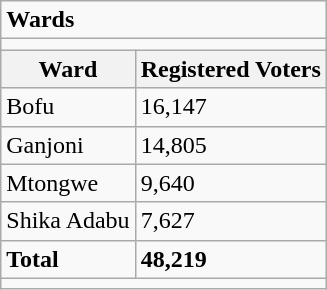<table class="wikitable">
<tr>
<td colspan="2"><strong>Wards</strong></td>
</tr>
<tr>
<td colspan="2"></td>
</tr>
<tr>
<th>Ward</th>
<th>Registered Voters</th>
</tr>
<tr>
<td>Bofu</td>
<td>16,147</td>
</tr>
<tr>
<td>Ganjoni</td>
<td>14,805</td>
</tr>
<tr>
<td>Mtongwe</td>
<td>9,640</td>
</tr>
<tr>
<td>Shika Adabu</td>
<td>7,627</td>
</tr>
<tr>
<td><strong>Total</strong></td>
<td><strong>48,219</strong></td>
</tr>
<tr>
<td colspan="2"></td>
</tr>
</table>
